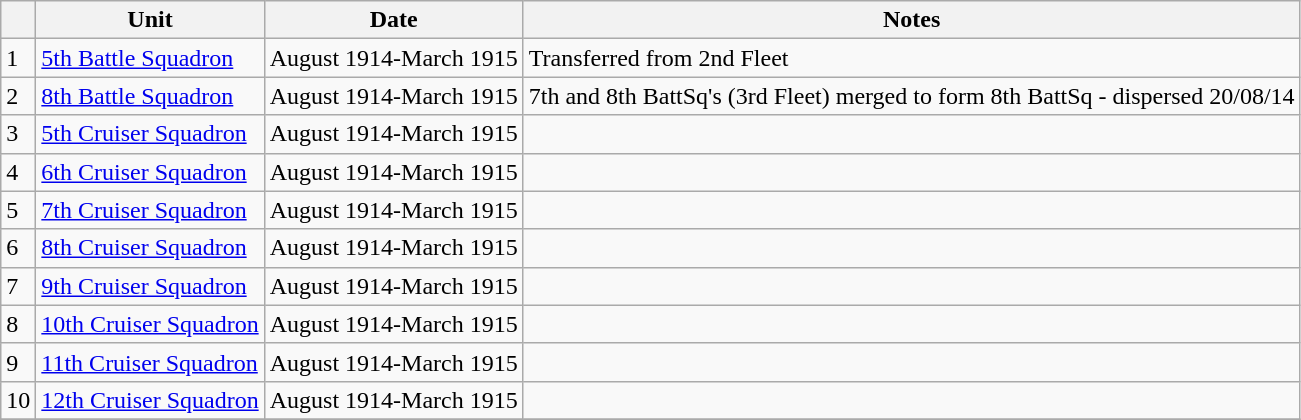<table class=wikitable>
<tr>
<th></th>
<th>Unit</th>
<th>Date</th>
<th>Notes</th>
</tr>
<tr>
<td>1</td>
<td><a href='#'>5th Battle Squadron</a></td>
<td>August 1914-March 1915</td>
<td>Transferred from 2nd Fleet</td>
</tr>
<tr>
<td>2</td>
<td><a href='#'>8th Battle Squadron</a></td>
<td>August 1914-March 1915</td>
<td>7th and 8th BattSq's (3rd Fleet) merged to form 8th BattSq - dispersed 20/08/14</td>
</tr>
<tr>
<td>3</td>
<td><a href='#'>5th Cruiser Squadron</a></td>
<td>August 1914-March 1915</td>
<td></td>
</tr>
<tr>
<td>4</td>
<td><a href='#'>6th Cruiser Squadron</a></td>
<td>August 1914-March 1915</td>
<td></td>
</tr>
<tr>
<td>5</td>
<td><a href='#'>7th Cruiser Squadron</a></td>
<td>August 1914-March 1915</td>
<td></td>
</tr>
<tr>
<td>6</td>
<td><a href='#'>8th Cruiser Squadron</a></td>
<td>August 1914-March 1915</td>
<td></td>
</tr>
<tr>
<td>7</td>
<td><a href='#'>9th Cruiser Squadron</a></td>
<td>August 1914-March 1915</td>
<td></td>
</tr>
<tr>
<td>8</td>
<td><a href='#'>10th Cruiser Squadron</a></td>
<td>August 1914-March 1915</td>
<td></td>
</tr>
<tr>
<td>9</td>
<td><a href='#'>11th Cruiser Squadron</a></td>
<td>August 1914-March 1915</td>
<td></td>
</tr>
<tr>
<td>10</td>
<td><a href='#'>12th Cruiser Squadron</a></td>
<td>August 1914-March 1915</td>
<td></td>
</tr>
<tr>
</tr>
</table>
